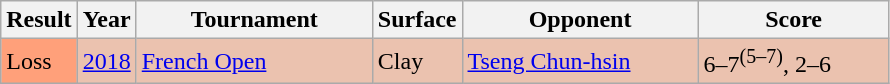<table class="wikitable">
<tr>
<th>Result</th>
<th>Year</th>
<th width=150>Tournament</th>
<th>Surface</th>
<th width=150>Opponent</th>
<th width=120>Score</th>
</tr>
<tr style="background:#ebc2af;">
<td style="background:#FFA07A;">Loss</td>
<td><a href='#'>2018</a></td>
<td><a href='#'>French Open</a></td>
<td>Clay</td>
<td> <a href='#'>Tseng Chun-hsin</a></td>
<td>6–7<sup>(5–7)</sup>, 2–6</td>
</tr>
</table>
